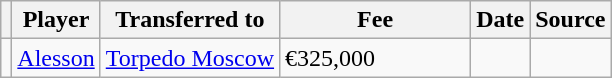<table class="wikitable plainrowheaders sortable">
<tr>
<th></th>
<th scope="col">Player</th>
<th>Transferred to</th>
<th style="width: 120px;">Fee</th>
<th scope="col">Date</th>
<th scope="col">Source</th>
</tr>
<tr>
<td align="center"></td>
<td> <a href='#'>Alesson</a></td>
<td> <a href='#'>Torpedo Moscow</a></td>
<td>€325,000</td>
<td></td>
<td></td>
</tr>
</table>
